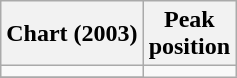<table class="wikitable">
<tr>
<th>Chart (2003)</th>
<th>Peak<br>position</th>
</tr>
<tr>
<td></td>
</tr>
<tr>
</tr>
</table>
